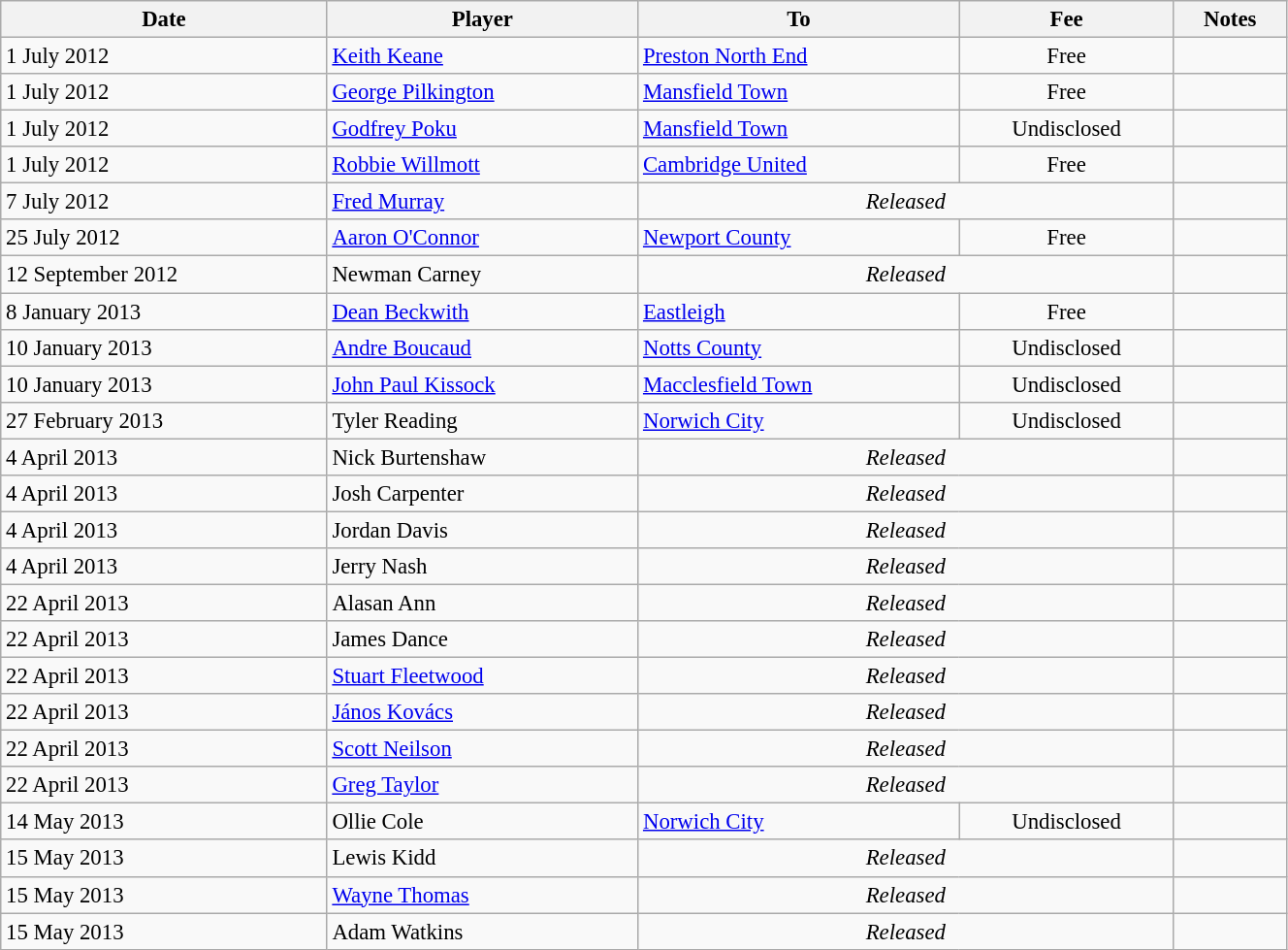<table class="wikitable" style="text-align:center; font-size:95%;width:70%; text-align:left">
<tr>
<th><strong>Date</strong></th>
<th><strong>Player</strong></th>
<th><strong>To</strong></th>
<th><strong>Fee</strong></th>
<th><strong>Notes</strong></th>
</tr>
<tr>
<td>1 July 2012</td>
<td> <a href='#'>Keith Keane</a></td>
<td><a href='#'>Preston North End</a></td>
<td style="text-align:center;">Free</td>
<td style="text-align:center;"></td>
</tr>
<tr>
<td>1 July 2012</td>
<td> <a href='#'>George Pilkington</a></td>
<td><a href='#'>Mansfield Town</a></td>
<td style="text-align:center;">Free</td>
<td style="text-align:center;"></td>
</tr>
<tr>
<td>1 July 2012</td>
<td> <a href='#'>Godfrey Poku</a></td>
<td><a href='#'>Mansfield Town</a></td>
<td style="text-align:center;">Undisclosed</td>
<td style="text-align:center;"></td>
</tr>
<tr>
<td>1 July 2012</td>
<td> <a href='#'>Robbie Willmott</a></td>
<td><a href='#'>Cambridge United</a></td>
<td style="text-align:center;">Free</td>
<td align="center"></td>
</tr>
<tr>
<td>7 July 2012</td>
<td> <a href='#'>Fred Murray</a></td>
<td align="center" colspan=2><em>Released</em></td>
<td align="center"></td>
</tr>
<tr>
<td>25 July 2012</td>
<td> <a href='#'>Aaron O'Connor</a></td>
<td><a href='#'>Newport County</a></td>
<td style="text-align:center;">Free</td>
<td style="text-align:center;"></td>
</tr>
<tr>
<td>12 September 2012</td>
<td> Newman Carney</td>
<td align="center" colspan=2><em>Released</em></td>
<td align="center"></td>
</tr>
<tr>
<td>8 January 2013</td>
<td> <a href='#'>Dean Beckwith</a></td>
<td><a href='#'>Eastleigh</a></td>
<td style="text-align:center;">Free</td>
<td style="text-align:center;"></td>
</tr>
<tr>
<td>10 January 2013</td>
<td> <a href='#'>Andre Boucaud</a></td>
<td><a href='#'>Notts County</a></td>
<td style="text-align:center;">Undisclosed</td>
<td style="text-align:center;"></td>
</tr>
<tr>
<td>10 January 2013</td>
<td> <a href='#'>John Paul Kissock</a></td>
<td><a href='#'>Macclesfield Town</a></td>
<td style="text-align:center;">Undisclosed</td>
<td style="text-align:center;"></td>
</tr>
<tr>
<td>27 February 2013</td>
<td> Tyler Reading</td>
<td><a href='#'>Norwich City</a></td>
<td style="text-align:center;">Undisclosed</td>
<td style="text-align:center;"></td>
</tr>
<tr>
<td>4 April 2013</td>
<td> Nick Burtenshaw</td>
<td align="center" colspan=2><em>Released</em></td>
<td align="center"></td>
</tr>
<tr>
<td>4 April 2013</td>
<td> Josh Carpenter</td>
<td align="center" colspan=2><em>Released</em></td>
<td align="center"></td>
</tr>
<tr>
<td>4 April 2013</td>
<td> Jordan Davis</td>
<td align="center" colspan=2><em>Released</em></td>
<td align="center"></td>
</tr>
<tr>
<td>4 April 2013</td>
<td> Jerry Nash</td>
<td align="center" colspan=2><em>Released</em></td>
<td align="center"></td>
</tr>
<tr>
<td>22 April 2013</td>
<td> Alasan Ann</td>
<td align="center" colspan=2><em>Released</em></td>
<td align="center"></td>
</tr>
<tr>
<td>22 April 2013</td>
<td> James Dance</td>
<td align="center" colspan=2><em>Released</em></td>
<td align="center"></td>
</tr>
<tr>
<td>22 April 2013</td>
<td> <a href='#'>Stuart Fleetwood</a></td>
<td align="center" colspan=2><em>Released</em></td>
<td align="center"></td>
</tr>
<tr>
<td>22 April 2013</td>
<td> <a href='#'>János Kovács</a></td>
<td align="center" colspan=2><em>Released</em></td>
<td align="center"></td>
</tr>
<tr>
<td>22 April 2013</td>
<td> <a href='#'>Scott Neilson</a></td>
<td align="center" colspan=2><em>Released</em></td>
<td align="center"></td>
</tr>
<tr>
<td>22 April 2013</td>
<td> <a href='#'>Greg Taylor</a></td>
<td align="center" colspan=2><em>Released</em></td>
<td align="center"></td>
</tr>
<tr>
<td>14 May 2013</td>
<td> Ollie Cole</td>
<td><a href='#'>Norwich City</a></td>
<td style="text-align:center;">Undisclosed</td>
<td style="text-align:center;"></td>
</tr>
<tr>
<td>15 May 2013</td>
<td> Lewis Kidd</td>
<td align="center" colspan=2><em>Released</em></td>
<td align="center"></td>
</tr>
<tr>
<td>15 May 2013</td>
<td> <a href='#'>Wayne Thomas</a></td>
<td align="center" colspan=2><em>Released</em></td>
<td align="center"></td>
</tr>
<tr>
<td>15 May 2013</td>
<td> Adam Watkins</td>
<td align="center" colspan=2><em>Released</em></td>
<td align="center"></td>
</tr>
</table>
